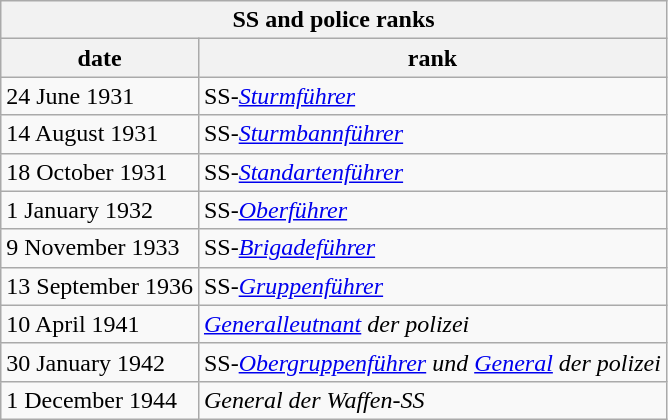<table class="wikitable float-right">
<tr>
<th colspan="2">SS and police ranks</th>
</tr>
<tr>
<th>date</th>
<th>rank</th>
</tr>
<tr>
<td>24 June 1931</td>
<td>SS-<em><a href='#'>Sturmführer</a></em></td>
</tr>
<tr>
<td>14 August 1931</td>
<td>SS-<em><a href='#'>Sturmbannführer</a></em></td>
</tr>
<tr>
<td>18 October 1931</td>
<td>SS-<em><a href='#'>Standartenführer</a></em></td>
</tr>
<tr>
<td>1 January 1932</td>
<td>SS-<em><a href='#'>Oberführer</a></em></td>
</tr>
<tr>
<td>9 November 1933</td>
<td>SS-<em><a href='#'>Brigadeführer</a></em></td>
</tr>
<tr>
<td>13 September 1936</td>
<td>SS-<em><a href='#'>Gruppenführer</a></em></td>
</tr>
<tr>
<td>10 April 1941</td>
<td><em><a href='#'>Generalleutnant</a> der polizei</em></td>
</tr>
<tr>
<td>30 January 1942</td>
<td>SS-<em><a href='#'>Obergruppenführer</a> und <a href='#'>General</a> der polizei</em></td>
</tr>
<tr>
<td>1 December 1944</td>
<td><em>General der Waffen-SS</em></td>
</tr>
</table>
